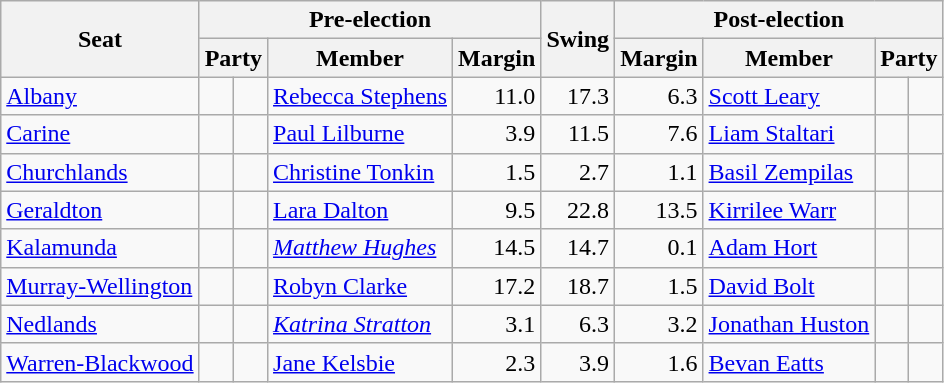<table class="wikitable sortable">
<tr style="text-align:center">
<th rowspan="2">Seat</th>
<th colspan="4">Pre-election</th>
<th rowspan="2">Swing</th>
<th colspan="4">Post-election</th>
</tr>
<tr style="text-align:center">
<th colspan="2">Party</th>
<th>Member</th>
<th>Margin</th>
<th>Margin</th>
<th>Member</th>
<th colspan="2">Party</th>
</tr>
<tr>
<td><a href='#'>Albany</a></td>
<td></td>
<td></td>
<td><a href='#'>Rebecca Stephens</a></td>
<td style="text-align:right;">11.0</td>
<td style="text-align:right;">17.3</td>
<td style="text-align:right;">6.3</td>
<td><a href='#'>Scott Leary</a></td>
<td></td>
<td></td>
</tr>
<tr>
<td><a href='#'>Carine</a></td>
<td></td>
<td></td>
<td><a href='#'>Paul Lilburne</a></td>
<td style="text-align:right;">3.9</td>
<td style="text-align:right;">11.5</td>
<td style="text-align:right;">7.6</td>
<td><a href='#'>Liam Staltari</a></td>
<td></td>
<td></td>
</tr>
<tr>
<td><a href='#'>Churchlands</a></td>
<td></td>
<td></td>
<td><a href='#'>Christine Tonkin</a></td>
<td style="text-align:right;">1.5</td>
<td style="text-align:right;">2.7</td>
<td style="text-align:right;">1.1</td>
<td><a href='#'>Basil Zempilas</a></td>
<td></td>
<td></td>
</tr>
<tr>
<td><a href='#'>Geraldton</a></td>
<td></td>
<td></td>
<td><a href='#'>Lara Dalton</a></td>
<td style="text-align:right;">9.5</td>
<td style="text-align:right;">22.8</td>
<td style="text-align:right;">13.5</td>
<td><a href='#'>Kirrilee Warr</a></td>
<td></td>
<td></td>
</tr>
<tr>
<td><a href='#'>Kalamunda</a></td>
<td></td>
<td></td>
<td><a href='#'><em>Matthew Hughes</em></a></td>
<td style="text-align:right;">14.5</td>
<td style="text-align:right;">14.7</td>
<td style="text-align:right;">0.1</td>
<td><a href='#'>Adam Hort</a></td>
<td></td>
<td></td>
</tr>
<tr>
<td><a href='#'>Murray-Wellington</a></td>
<td></td>
<td></td>
<td><a href='#'>Robyn Clarke</a></td>
<td style="text-align:right;">17.2</td>
<td style="text-align:right;">18.7</td>
<td style="text-align:right;">1.5</td>
<td><a href='#'>David Bolt</a></td>
<td></td>
<td></td>
</tr>
<tr>
<td><a href='#'>Nedlands</a></td>
<td></td>
<td></td>
<td><em><a href='#'>Katrina Stratton</a></em></td>
<td style="text-align:right;">3.1</td>
<td style="text-align:right;">6.3</td>
<td style="text-align:right;">3.2</td>
<td><a href='#'>Jonathan Huston</a></td>
<td></td>
<td></td>
</tr>
<tr>
<td><a href='#'>Warren-Blackwood</a></td>
<td></td>
<td></td>
<td><a href='#'>Jane Kelsbie</a></td>
<td style="text-align:right;">2.3</td>
<td style="text-align:right;">3.9</td>
<td style="text-align:right;">1.6</td>
<td><a href='#'>Bevan Eatts</a></td>
<td></td>
<td></td>
</tr>
</table>
